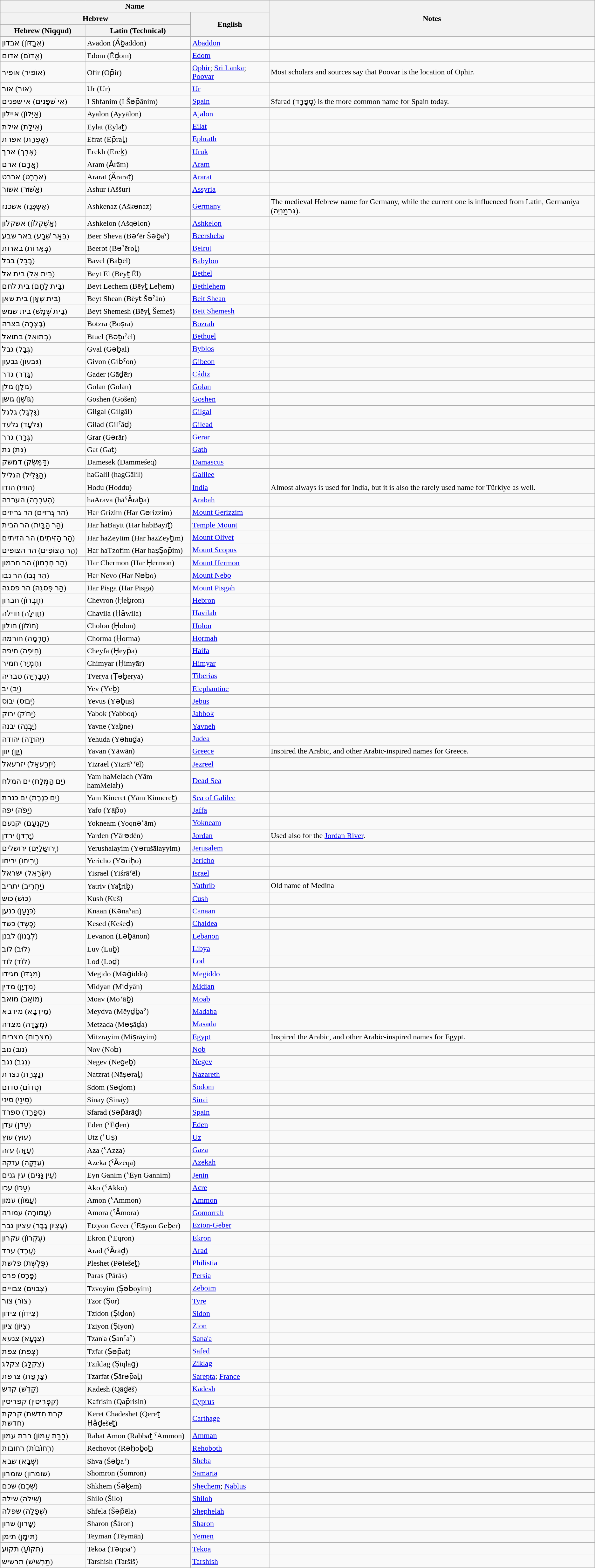<table class="wikitable sortable">
<tr>
<th colspan="3">Name</th>
<th rowspan="3">Notes</th>
</tr>
<tr>
<th colspan="2">Hebrew</th>
<th rowspan="2">English</th>
</tr>
<tr>
<th>Hebrew (Niqqud)</th>
<th>Latin (Technical)</th>
</tr>
<tr>
<td>אֲבַדּוֹן) אבדון)</td>
<td>Avadon (Ǎḇaddon)</td>
<td><a href='#'>Abaddon</a></td>
<td></td>
</tr>
<tr>
<td>אֱדוֹם) אדום)</td>
<td>Edom (Ěḏom)</td>
<td><a href='#'>Edom</a></td>
<td></td>
</tr>
<tr>
<td>אוֹפִיר) אופיר)</td>
<td>Ofir (Op̄ir)</td>
<td><a href='#'>Ophir</a>; <a href='#'>Sri Lanka</a>; <a href='#'>Poovar</a></td>
<td>Most scholars and sources say that Poovar is the location of Ophir.</td>
</tr>
<tr>
<td>אוּר) אור)</td>
<td>Ur (Ur)</td>
<td><a href='#'>Ur</a></td>
<td></td>
</tr>
<tr>
<td>אִי שׁפָנִים) אי שפנים)</td>
<td>I Shfanim (I Šəp̄ānim)</td>
<td><a href='#'>Spain</a></td>
<td>Sfarad (סְפָרָד) is the more common name for Spain today.</td>
</tr>
<tr>
<td>אַיָּלוֹן) איילון)</td>
<td>Ayalon (Ayyālon)</td>
<td><a href='#'>Ajalon</a></td>
<td></td>
</tr>
<tr>
<td>אֵילַת) אילת)</td>
<td>Eylat (Ēylaṯ)</td>
<td><a href='#'>Eilat</a></td>
<td></td>
</tr>
<tr>
<td>אֶפְרַת) אפרת)</td>
<td>Efrat (Ep̄raṯ)</td>
<td><a href='#'>Ephrath</a></td>
<td></td>
</tr>
<tr>
<td>אֶרֶך) ארך)</td>
<td>Erekh (Ereḵ)</td>
<td><a href='#'>Uruk</a></td>
<td></td>
</tr>
<tr>
<td>אֲרָם) ארם)</td>
<td>Aram (Ǎrām)</td>
<td><a href='#'>Aram</a></td>
<td></td>
</tr>
<tr>
<td>אֲרָרָט) אררט)</td>
<td>Ararat (Ǎraraṭ)</td>
<td><a href='#'>Ararat</a></td>
<td></td>
</tr>
<tr>
<td>אַשּׁוּר) אשור)</td>
<td>Ashur (Aššur)</td>
<td><a href='#'>Assyria</a></td>
<td></td>
</tr>
<tr>
<td>אַשְׁכְּנַז) אשכנז)</td>
<td>Ashkenaz (Aškənaz)</td>
<td><a href='#'>Germany</a></td>
<td>The medieval Hebrew name for Germany, while the current one is influenced from Latin, Germaniya (גֶּרְמַנְיָה).</td>
</tr>
<tr>
<td>אַשְׁקְלוֹן) אשקלון)</td>
<td>Ashkelon (Ašqəlon)</td>
<td><a href='#'>Ashkelon</a></td>
<td></td>
</tr>
<tr>
<td>בְּאֵר שֶׁבַע) באר שבע)</td>
<td>Beer Sheva (Bəˀēr Šəḇaˁ)</td>
<td><a href='#'>Beersheba</a></td>
<td></td>
</tr>
<tr>
<td>בְּאֵרוֹת) בארות)</td>
<td>Beerot (Bəˀēroṯ)</td>
<td><a href='#'>Beirut</a></td>
<td></td>
</tr>
<tr>
<td>בָּבֵל) בבל)</td>
<td>Bavel (Bāḇēl)</td>
<td><a href='#'>Babylon</a></td>
<td></td>
</tr>
<tr>
<td>בֵּית אֵל) בית אל)</td>
<td>Beyt El (Bēyṯ Ēl)</td>
<td><a href='#'>Bethel</a></td>
<td></td>
</tr>
<tr>
<td>בֵּית לֶחֶם) בית לחם)</td>
<td>Beyt Lechem (Bēyṯ Leḥem)</td>
<td><a href='#'>Bethlehem</a></td>
<td></td>
</tr>
<tr>
<td>בֵּית שְׁאָן) בית שאן)</td>
<td>Beyt Shean (Bēyṯ Šəˀān)</td>
<td><a href='#'>Beit Shean</a></td>
<td></td>
</tr>
<tr>
<td>בֵּית שֶׁמֶשׁ) בית שמש)</td>
<td>Beyt Shemesh (Bēyṯ Šemeš)</td>
<td><a href='#'>Beit Shemesh</a></td>
<td></td>
</tr>
<tr>
<td>בָּצְרָה) בצרה)</td>
<td>Botzra (Boṣra)</td>
<td><a href='#'>Bozrah</a></td>
<td></td>
</tr>
<tr>
<td>בְּתוּאֵל) בתואל)</td>
<td>Btuel (Bəṯuˀēl)</td>
<td><a href='#'>Bethuel</a></td>
<td></td>
</tr>
<tr>
<td>גְּבַל) גבל)</td>
<td>Gval (Gəḇal)</td>
<td><a href='#'>Byblos</a></td>
<td></td>
</tr>
<tr>
<td>גִּבעוֹן) גבעון)</td>
<td>Givon (Giḇˁon)</td>
<td><a href='#'>Gibeon</a></td>
<td></td>
</tr>
<tr>
<td>גָּדֵר) גדר)</td>
<td>Gader (Gāḏēr)</td>
<td><a href='#'>Cádiz</a></td>
<td></td>
</tr>
<tr>
<td>גּוֹלָן) גולן)</td>
<td>Golan (Golān)</td>
<td><a href='#'>Golan</a></td>
<td></td>
</tr>
<tr>
<td>גּוֹשֶׁן) גושן)</td>
<td>Goshen (Gošen)</td>
<td><a href='#'>Goshen</a></td>
<td></td>
</tr>
<tr>
<td>גִּלְגָּל) גלגל)</td>
<td>Gilgal (Gilgāl)</td>
<td><a href='#'>Gilgal</a></td>
<td></td>
</tr>
<tr>
<td>גִּלעָד) גלעד)</td>
<td>Gilad (Gilˁāḏ)</td>
<td><a href='#'>Gilead</a></td>
<td></td>
</tr>
<tr>
<td>גְּרָר) גרר)</td>
<td>Grar (Gərār)</td>
<td><a href='#'>Gerar</a></td>
<td></td>
</tr>
<tr>
<td>גַּת) גת)</td>
<td>Gat (Gaṯ)</td>
<td><a href='#'>Gath</a></td>
<td></td>
</tr>
<tr>
<td>דַּמֶּשֶׂק) דמשק)</td>
<td>Damesek (Dammeśeq)</td>
<td><a href='#'>Damascus</a></td>
<td></td>
</tr>
<tr>
<td>הַגָּלִיל) הגליל)</td>
<td>haGalil (hagGālil)</td>
<td><a href='#'>Galilee</a></td>
<td></td>
</tr>
<tr>
<td>הודּוּ) הודו)</td>
<td>Hodu (Hoddu)</td>
<td><a href='#'>India</a></td>
<td>Almost always is used for India, but it is also the rarely used name for Türkiye as well.</td>
</tr>
<tr>
<td>הָעֲרָבָה) הערבה)</td>
<td>haArava (hāˁǍrāḇa)</td>
<td><a href='#'>Arabah</a></td>
<td></td>
</tr>
<tr>
<td>הַר גְּרִזִּים) הר גריזים)</td>
<td>Har Grizim (Har Gərizzim)</td>
<td><a href='#'>Mount Gerizzim</a></td>
<td></td>
</tr>
<tr>
<td>הַר הַבַּיִת) הר הבית)</td>
<td>Har haBayit (Har habBayiṯ)</td>
<td><a href='#'>Temple Mount</a></td>
<td></td>
</tr>
<tr>
<td>הַר הַזֵּיתִים) הר הזיתים)</td>
<td>Har haZeytim (Har hazZeyṯim)</td>
<td><a href='#'>Mount Olivet</a></td>
<td></td>
</tr>
<tr>
<td>הַר הַצּוֹפִים) הר הצופים)</td>
<td>Har haTzofim (Har haṣṢop̄im)</td>
<td><a href='#'>Mount Scopus</a></td>
<td></td>
</tr>
<tr>
<td>הַר חֶרְמוֹן) הר חרמון)</td>
<td>Har Chermon (Har Ḥermon)</td>
<td><a href='#'>Mount Hermon</a></td>
<td></td>
</tr>
<tr>
<td>הַר נְבוֹ) הר נבו)</td>
<td>Har Nevo (Har Nəḇo)</td>
<td><a href='#'>Mount Nebo</a></td>
<td></td>
</tr>
<tr>
<td>הַר פִּסְגָה) הר פסגה)</td>
<td>Har Pisga (Har Pisga)</td>
<td><a href='#'>Mount Pisgah</a></td>
<td></td>
</tr>
<tr>
<td>חֶבְרוֹן) חברון)</td>
<td>Chevron (Ḥeḇron)</td>
<td><a href='#'>Hebron</a></td>
<td></td>
</tr>
<tr>
<td>חֲוִילָה) חוילה)</td>
<td>Chavila (Ḥǎwila)</td>
<td><a href='#'>Havilah</a></td>
<td></td>
</tr>
<tr>
<td>חוֹלוֹן) חולון)</td>
<td>Cholon (Ḥolon)</td>
<td><a href='#'>Holon</a></td>
<td></td>
</tr>
<tr>
<td>חָרְמָה) חורמה)</td>
<td>Chorma (Ḥorma)</td>
<td><a href='#'>Hormah</a></td>
<td></td>
</tr>
<tr>
<td>חֵיפָה) חיפה)</td>
<td>Cheyfa (Ḥeyp̄a)</td>
<td><a href='#'>Haifa</a></td>
<td></td>
</tr>
<tr>
<td>חִמְיָר) חמיר)</td>
<td>Chimyar (Ḥimyār)</td>
<td><a href='#'>Himyar</a></td>
<td></td>
</tr>
<tr>
<td>טְבֶרְיָה) טבריה)</td>
<td>Tverya (Ṭəḇerya)</td>
<td><a href='#'>Tiberias</a></td>
<td></td>
</tr>
<tr>
<td>יֵב) יב)</td>
<td>Yev (Yēḇ)</td>
<td><a href='#'>Elephantine</a></td>
<td></td>
</tr>
<tr>
<td>יְבוּס) יבוס)</td>
<td>Yevus (Yəḇus)</td>
<td><a href='#'>Jebus</a></td>
<td></td>
</tr>
<tr>
<td>יַבּוֹק) יבוק)</td>
<td>Yabok (Yabboq)</td>
<td><a href='#'>Jabbok</a></td>
<td></td>
</tr>
<tr>
<td>יַבְנֶה) יבנה)</td>
<td>Yavne (Yaḇne)</td>
<td><a href='#'>Yavneh</a></td>
<td></td>
</tr>
<tr>
<td>יְהוּדָה) יהודה)</td>
<td>Yehuda (Yəhuḏa)</td>
<td><a href='#'>Judea</a></td>
<td></td>
</tr>
<tr>
<td>יָוָן) יוון)</td>
<td>Yavan (Yāwān)</td>
<td><a href='#'>Greece</a></td>
<td>Inspired the Arabic, and other Arabic-inspired names for Greece.</td>
</tr>
<tr>
<td>יִזְרָעאֵל) יזרעאל)</td>
<td>Yizrael (Yizrāˁˀēl)</td>
<td><a href='#'>Jezreel</a></td>
<td></td>
</tr>
<tr>
<td>יָם הַמֶּלַח) ים המלח)</td>
<td>Yam haMelach (Yām hamMelaḥ)</td>
<td><a href='#'>Dead Sea</a></td>
<td></td>
</tr>
<tr>
<td>יַם כִּנֶּרֶת) ים כנרת)</td>
<td>Yam Kineret (Yām Kinnereṯ)</td>
<td><a href='#'>Sea of Galilee</a></td>
<td></td>
</tr>
<tr>
<td>יָפֹה) יפה)</td>
<td>Yafo (Yāp̄o)</td>
<td><a href='#'>Jaffa</a></td>
<td></td>
</tr>
<tr>
<td>יָקְנְעָם) יקנעם)</td>
<td>Yokneam (Yoqnəˁām)</td>
<td><a href='#'>Yokneam</a></td>
<td></td>
</tr>
<tr>
<td>יָרְדֵּן) ירדן)</td>
<td>Yarden (Yārədēn)</td>
<td><a href='#'>Jordan</a></td>
<td>Used also for the <a href='#'>Jordan River</a>.</td>
</tr>
<tr>
<td>יְרוּשָלַיִּם) ירושלים)</td>
<td>Yerushalayim (Yərušālayyim)</td>
<td><a href='#'>Jerusalem</a></td>
<td></td>
</tr>
<tr>
<td>יְרִיחוֹ) יריחו)</td>
<td>Yericho (Yəriḥo)</td>
<td><a href='#'>Jericho</a></td>
<td></td>
</tr>
<tr>
<td>יִשְׂרָאֵל) ישראל)</td>
<td>Yisrael (Yiśrāˀēl)</td>
<td><a href='#'>Israel</a></td>
<td></td>
</tr>
<tr>
<td>יַתְרִיב) יתריב)</td>
<td>Yatriv (Yaṯriḇ)</td>
<td><a href='#'>Yathrib</a></td>
<td>Old name of Medina</td>
</tr>
<tr>
<td>כּוּשׁ) כוש)</td>
<td>Kush (Kuš)</td>
<td><a href='#'>Cush</a></td>
<td></td>
</tr>
<tr>
<td>כְּנַעַן) כנען)</td>
<td>Knaan (Kənaˁan)</td>
<td><a href='#'>Canaan</a></td>
<td></td>
</tr>
<tr>
<td>כֶּשֶׂד) כשד)</td>
<td>Kesed (Keśeḏ)</td>
<td><a href='#'>Chaldea</a></td>
<td></td>
</tr>
<tr>
<td>לְבָנוֹן) לבנן)</td>
<td>Levanon (Ləḇānon)</td>
<td><a href='#'>Lebanon</a></td>
<td></td>
</tr>
<tr>
<td>לוּב) לוב)</td>
<td>Luv (Luḇ)</td>
<td><a href='#'>Libya</a></td>
<td></td>
</tr>
<tr>
<td>לוֹד) לוד)</td>
<td>Lod (Loḏ)</td>
<td><a href='#'>Lod</a></td>
<td></td>
</tr>
<tr>
<td>מְגִדּוֹ) מגידו)</td>
<td>Megido (Məḡiddo)</td>
<td><a href='#'>Megiddo</a></td>
<td></td>
</tr>
<tr>
<td>מִדְיָן) מדין)</td>
<td>Midyan (Miḏyān)</td>
<td><a href='#'>Midian</a></td>
<td></td>
</tr>
<tr>
<td>מוֹאָב) מואב)</td>
<td>Moav (Moˀāḇ)</td>
<td><a href='#'>Moab</a></td>
<td></td>
</tr>
<tr>
<td>מֵידְבָא) מידבא)</td>
<td>Meydva (Mēyḏḇaˀ)</td>
<td><a href='#'>Madaba</a></td>
<td></td>
</tr>
<tr>
<td>מְצָדָה) מצדה)</td>
<td>Metzada (Məṣāḏa)</td>
<td><a href='#'>Masada</a></td>
<td></td>
</tr>
<tr>
<td>מִצְרָיִם) מצרים)</td>
<td>Mitzrayim (Miṣrāyim)</td>
<td><a href='#'>Egypt</a></td>
<td>Inspired the Arabic, and other Arabic-inspired names for Egypt.</td>
</tr>
<tr>
<td>נוֹב) נוב)</td>
<td>Nov (Noḇ)</td>
<td><a href='#'>Nob</a></td>
<td></td>
</tr>
<tr>
<td>נֶגֶב) נגב)</td>
<td>Negev (Neḡeḇ)</td>
<td><a href='#'>Negev</a></td>
<td></td>
</tr>
<tr>
<td>נָצְרַת) נצרת)</td>
<td>Natzrat (Nāṣəraṯ)</td>
<td><a href='#'>Nazareth</a></td>
<td></td>
</tr>
<tr>
<td>סְדוֹם) סדום)</td>
<td>Sdom (Səḏom)</td>
<td><a href='#'>Sodom</a></td>
<td></td>
</tr>
<tr>
<td>סִינַי) סיני)</td>
<td>Sinay (Sinay)</td>
<td><a href='#'>Sinai</a></td>
<td></td>
</tr>
<tr>
<td>סְפָרָד) ספרד)</td>
<td>Sfarad (Səp̄ārāḏ)</td>
<td><a href='#'>Spain</a></td>
<td></td>
</tr>
<tr>
<td>עֵדֶן) עדן)</td>
<td>Eden (ˁĒḏen)</td>
<td><a href='#'>Eden</a></td>
<td></td>
</tr>
<tr>
<td>עוּץ) עוץ)</td>
<td>Utz (ˁUṣ)</td>
<td><a href='#'>Uz</a></td>
<td></td>
</tr>
<tr>
<td>עַזָּה) עזה)</td>
<td>Aza (ˁAzza)</td>
<td><a href='#'>Gaza</a></td>
<td></td>
</tr>
<tr>
<td>עֲזֵקָה) עזקה)</td>
<td>Azeka (ˁǍzēqa)</td>
<td><a href='#'>Azekah</a></td>
<td></td>
</tr>
<tr>
<td>עֵין גַּנִּים) עין גנים)</td>
<td>Eyn Ganim (ˁĒyn Gannim)</td>
<td><a href='#'>Jenin</a></td>
<td></td>
</tr>
<tr>
<td>עַכּוֹ) עכו)</td>
<td>Ako (ˁAkko)</td>
<td><a href='#'>Acre</a></td>
<td></td>
</tr>
<tr>
<td>עַמּוֹן) עמון)</td>
<td>Amon (ˁAmmon)</td>
<td><a href='#'>Ammon</a></td>
<td></td>
</tr>
<tr>
<td>עֲמוֹרָה) עמורה)</td>
<td>Amora (ˁǍmora)</td>
<td><a href='#'>Gomorrah</a></td>
<td></td>
</tr>
<tr>
<td>עֶצְיוֹן גֶּבֶר) עציון גבר)</td>
<td>Etzyon Gever (ˁEṣyon Geḇer)</td>
<td><a href='#'>Ezion-Geber</a></td>
<td></td>
</tr>
<tr>
<td>עֶקְרוֹן) עקרון)</td>
<td>Ekron (ˁEqron)</td>
<td><a href='#'>Ekron</a></td>
<td></td>
</tr>
<tr>
<td>עֲרָד) ערד)</td>
<td>Arad (ˁǍrāḏ)</td>
<td><a href='#'>Arad</a></td>
<td></td>
</tr>
<tr>
<td>פְּלֶשֶׁת) פלשת)</td>
<td>Pleshet (Pəlešeṯ)</td>
<td><a href='#'>Philistia</a></td>
<td></td>
</tr>
<tr>
<td>פָּרָס) פרס)</td>
<td>Paras (Pārās)</td>
<td><a href='#'>Persia</a></td>
<td></td>
</tr>
<tr>
<td>צְבוֹיִּם) צבויים)</td>
<td>Tzvoyim (Ṣəḇoyim)</td>
<td><a href='#'>Zeboim</a></td>
<td></td>
</tr>
<tr>
<td>צוֹר) צור)</td>
<td>Tzor (Ṣor)</td>
<td><a href='#'>Tyre</a></td>
<td></td>
</tr>
<tr>
<td>צִידוֹן) צידון)</td>
<td>Tzidon (Ṣiḏon)</td>
<td><a href='#'>Sidon</a></td>
<td></td>
</tr>
<tr>
<td>צִיּוֹן) ציון)</td>
<td>Tziyon (Ṣiyon)</td>
<td><a href='#'>Zion</a></td>
<td></td>
</tr>
<tr>
<td>צַנְעָא) צנעא)</td>
<td>Tzan'a (Ṣanˁaˀ)</td>
<td><a href='#'>Sana'a</a></td>
<td></td>
</tr>
<tr>
<td>צְפַת) צפת)</td>
<td>Tzfat (Ṣəp̄aṯ)</td>
<td><a href='#'>Safed</a></td>
<td></td>
</tr>
<tr>
<td>צִקְלַג) צקלג)</td>
<td>Tziklag (Ṣiqlaḡ)</td>
<td><a href='#'>Ziklag</a></td>
<td></td>
</tr>
<tr>
<td>צָרְפַת) צרפת)</td>
<td>Tzarfat (Ṣārəp̄aṯ)</td>
<td><a href='#'>Sarepta</a>; <a href='#'>France</a></td>
<td></td>
</tr>
<tr>
<td>קָדֵשׁ) קדש)</td>
<td>Kadesh (Qāḏēš)</td>
<td><a href='#'>Kadesh</a></td>
<td></td>
</tr>
<tr>
<td>קַפְרִיסִין) קפריסין)</td>
<td>Kafrisin (Qap̄risin)</td>
<td><a href='#'>Cyprus</a></td>
<td></td>
</tr>
<tr>
<td>קֶרֶת חֲדֶשֶׁת) קרקת חדשת)</td>
<td>Keret Chadeshet (Qereṯ Ḥǎḏešeṯ)</td>
<td><a href='#'>Carthage</a></td>
<td></td>
</tr>
<tr>
<td>רַבַּת עַמּוֹן) רבת עמון)</td>
<td>Rabat Amon (Rabbaṯ ˁAmmon)</td>
<td><a href='#'>Amman</a></td>
<td></td>
</tr>
<tr>
<td>רְחוֹבוֹת) רחובות)</td>
<td>Rechovot (Rəḥoḇoṯ)</td>
<td><a href='#'>Rehoboth</a></td>
<td></td>
</tr>
<tr>
<td>שְׁבָא) שבא)</td>
<td>Shva (Šəḇaˀ)</td>
<td><a href='#'>Sheba</a></td>
<td></td>
</tr>
<tr>
<td>שׁוֹמרוֹן) שומרון)</td>
<td>Shomron (Šomron)</td>
<td><a href='#'>Samaria</a></td>
<td></td>
</tr>
<tr>
<td>שְׁכֶם) שכם)</td>
<td>Shkhem (Šəḵem)</td>
<td><a href='#'>Shechem</a>; <a href='#'>Nablus</a></td>
<td></td>
</tr>
<tr>
<td>שִׁילֹה) שילה)</td>
<td>Shilo (Šilo)</td>
<td><a href='#'>Shiloh</a></td>
<td></td>
</tr>
<tr>
<td>שְׁפֵלָה) שפלה)</td>
<td>Shfela (Šəp̄ēla)</td>
<td><a href='#'>Shephelah</a></td>
<td></td>
</tr>
<tr>
<td>שָׁרוֹן) שרון)</td>
<td>Sharon (Šāron)</td>
<td><a href='#'>Sharon</a></td>
<td></td>
</tr>
<tr>
<td>תֵּימָן) תימן)</td>
<td>Teyman (Tēymān)</td>
<td><a href='#'>Yemen</a></td>
<td></td>
</tr>
<tr>
<td>תְּקוֹעַ) תקוע)</td>
<td>Tekoa (Təqoaˁ)</td>
<td><a href='#'>Tekoa</a></td>
<td></td>
</tr>
<tr>
<td>תַּרְשִׁישׁ) תרשיש)</td>
<td>Tarshish (Taršiš)</td>
<td><a href='#'>Tarshish</a></td>
<td></td>
</tr>
</table>
